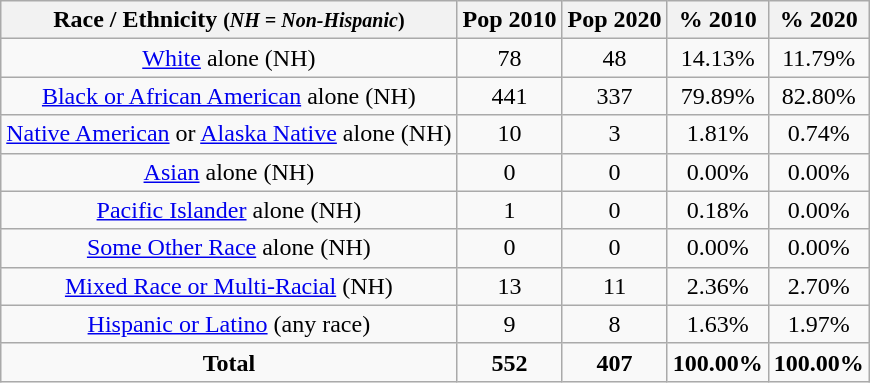<table class="wikitable" style="text-align:center;">
<tr>
<th>Race / Ethnicity <small>(<em>NH = Non-Hispanic</em>)</small></th>
<th>Pop 2010</th>
<th>Pop 2020</th>
<th>% 2010</th>
<th>% 2020</th>
</tr>
<tr>
<td><a href='#'>White</a> alone (NH)</td>
<td>78</td>
<td>48</td>
<td>14.13%</td>
<td>11.79%</td>
</tr>
<tr>
<td><a href='#'>Black or African American</a> alone (NH)</td>
<td>441</td>
<td>337</td>
<td>79.89%</td>
<td>82.80%</td>
</tr>
<tr>
<td><a href='#'>Native American</a> or <a href='#'>Alaska Native</a> alone (NH)</td>
<td>10</td>
<td>3</td>
<td>1.81%</td>
<td>0.74%</td>
</tr>
<tr>
<td><a href='#'>Asian</a> alone (NH)</td>
<td>0</td>
<td>0</td>
<td>0.00%</td>
<td>0.00%</td>
</tr>
<tr>
<td><a href='#'>Pacific Islander</a> alone (NH)</td>
<td>1</td>
<td>0</td>
<td>0.18%</td>
<td>0.00%</td>
</tr>
<tr>
<td><a href='#'>Some Other Race</a> alone (NH)</td>
<td>0</td>
<td>0</td>
<td>0.00%</td>
<td>0.00%</td>
</tr>
<tr>
<td><a href='#'>Mixed Race or Multi-Racial</a> (NH)</td>
<td>13</td>
<td>11</td>
<td>2.36%</td>
<td>2.70%</td>
</tr>
<tr>
<td><a href='#'>Hispanic or Latino</a> (any race)</td>
<td>9</td>
<td>8</td>
<td>1.63%</td>
<td>1.97%</td>
</tr>
<tr>
<td><strong>Total</strong></td>
<td><strong>552</strong></td>
<td><strong>407</strong></td>
<td><strong>100.00%</strong></td>
<td><strong>100.00%</strong></td>
</tr>
</table>
